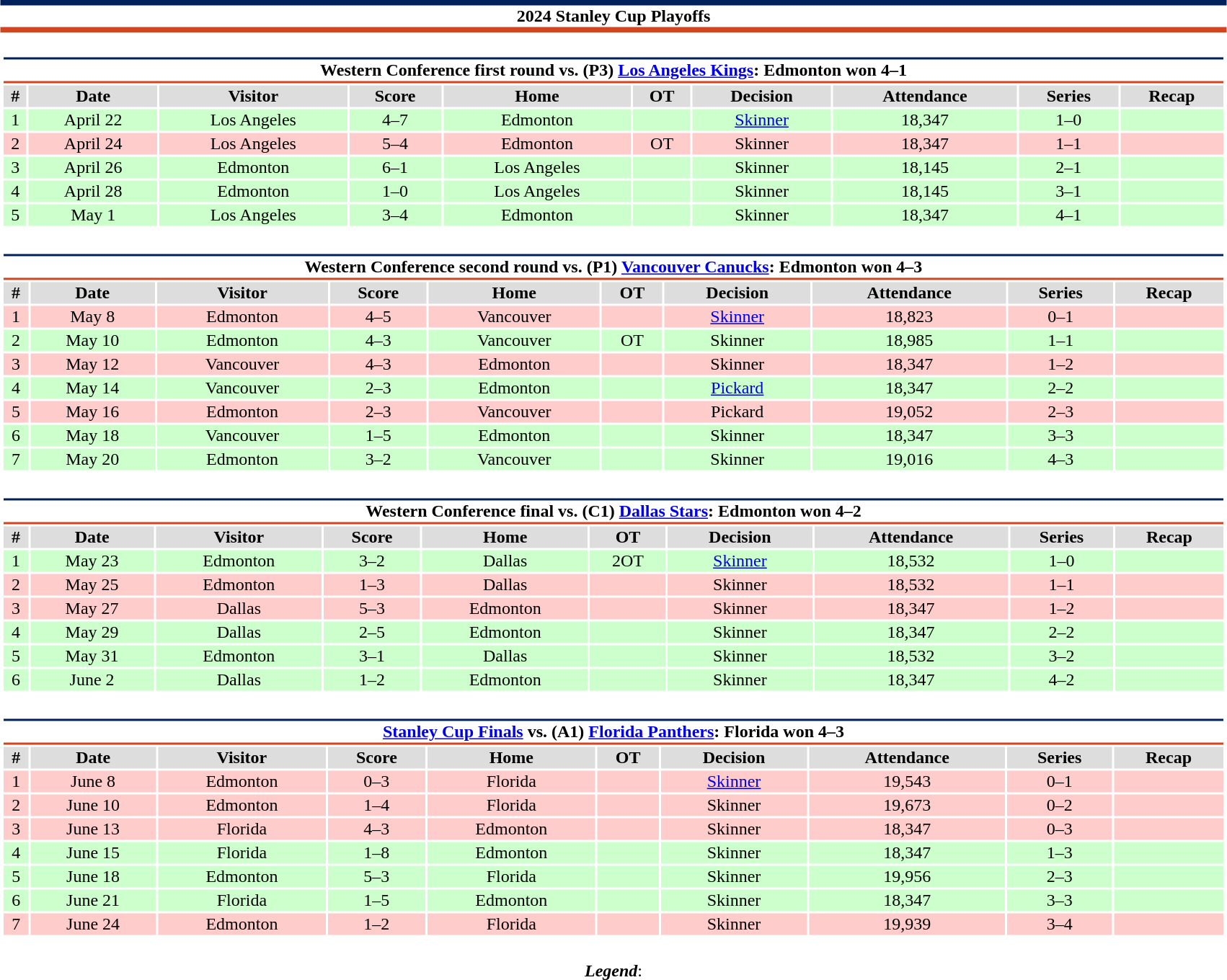<table class="toccolours" style="width:90%; clear:both; margin:1.5em auto; text-align:center;">
<tr>
<th colspan="11" style="background:#FFFFFF; border-top:#00205B 5px solid; border-bottom:#D14520 5px solid;">2024 Stanley Cup Playoffs</th>
</tr>
<tr>
<td colspan="10"><br><table class="toccolours collapsible collapsed" style="width:100%;">
<tr>
<th colspan="10" style="background:#FFFFFF; border-top:#00205B 2px solid; border-bottom:#D14520 2px solid;">Western Conference first round vs. (P3) <a href='#'>Los Angeles Kings</a>: Edmonton won 4–1</th>
</tr>
<tr style="background:#ddd;">
<th>#</th>
<th>Date</th>
<th>Visitor</th>
<th>Score</th>
<th>Home</th>
<th>OT</th>
<th>Decision</th>
<th>Attendance</th>
<th>Series</th>
<th>Recap</th>
</tr>
<tr style="background:#cfc;">
<td>1</td>
<td>April 22</td>
<td>Los Angeles</td>
<td>4–7</td>
<td>Edmonton</td>
<td></td>
<td><a href='#'>Skinner</a></td>
<td>18,347</td>
<td>1–0</td>
<td></td>
</tr>
<tr style="background:#fcc;">
<td>2</td>
<td>April 24</td>
<td>Los Angeles</td>
<td>5–4</td>
<td>Edmonton</td>
<td>OT</td>
<td>Skinner</td>
<td>18,347</td>
<td>1–1</td>
<td></td>
</tr>
<tr style="background:#cfc;">
<td>3</td>
<td>April 26</td>
<td>Edmonton</td>
<td>6–1</td>
<td>Los Angeles</td>
<td></td>
<td>Skinner</td>
<td>18,145</td>
<td>2–1</td>
<td></td>
</tr>
<tr style="background:#cfc;">
<td>4</td>
<td>April 28</td>
<td>Edmonton</td>
<td>1–0</td>
<td>Los Angeles</td>
<td></td>
<td>Skinner</td>
<td>18,145</td>
<td>3–1</td>
<td></td>
</tr>
<tr style="background:#cfc;">
<td>5</td>
<td>May 1</td>
<td>Los Angeles</td>
<td>3–4</td>
<td>Edmonton</td>
<td></td>
<td>Skinner</td>
<td>18,347</td>
<td>4–1</td>
<td></td>
</tr>
</table>
</td>
</tr>
<tr>
<td colspan="10"><br><table class="toccolours collapsible collapsed" style="width:100%;">
<tr>
<th colspan="10" style="background:#FFFFFF; border-top:#00205B 2px solid; border-bottom:#D14520 2px solid;">Western Conference second round vs. (P1) <a href='#'>Vancouver Canucks</a>: Edmonton won 4–3</th>
</tr>
<tr style="background:#ddd;">
<th>#</th>
<th>Date</th>
<th>Visitor</th>
<th>Score</th>
<th>Home</th>
<th>OT</th>
<th>Decision</th>
<th>Attendance</th>
<th>Series</th>
<th>Recap</th>
</tr>
<tr style="background:#fcc;">
<td>1</td>
<td>May 8</td>
<td>Edmonton</td>
<td>4–5</td>
<td>Vancouver</td>
<td></td>
<td><a href='#'>Skinner</a></td>
<td>18,823</td>
<td>0–1</td>
<td></td>
</tr>
<tr style="background:#cfc;">
<td>2</td>
<td>May 10</td>
<td>Edmonton</td>
<td>4–3</td>
<td>Vancouver</td>
<td>OT</td>
<td>Skinner</td>
<td>18,985</td>
<td>1–1</td>
<td></td>
</tr>
<tr style="background:#fcc;">
<td>3</td>
<td>May 12</td>
<td>Vancouver</td>
<td>4–3</td>
<td>Edmonton</td>
<td></td>
<td>Skinner</td>
<td>18,347</td>
<td>1–2</td>
<td></td>
</tr>
<tr style="background:#cfc;">
<td>4</td>
<td>May 14</td>
<td>Vancouver</td>
<td>2–3</td>
<td>Edmonton</td>
<td></td>
<td><a href='#'>Pickard</a></td>
<td>18,347</td>
<td>2–2</td>
<td></td>
</tr>
<tr style="background:#fcc;">
<td>5</td>
<td>May 16</td>
<td>Edmonton</td>
<td>2–3</td>
<td>Vancouver</td>
<td></td>
<td>Pickard</td>
<td>19,052</td>
<td>2–3</td>
<td></td>
</tr>
<tr style="background:#cfc;">
<td>6</td>
<td>May 18</td>
<td>Vancouver</td>
<td>1–5</td>
<td>Edmonton</td>
<td></td>
<td>Skinner</td>
<td>18,347</td>
<td>3–3</td>
<td></td>
</tr>
<tr style="background:#cfc;">
<td>7</td>
<td>May 20</td>
<td>Edmonton</td>
<td>3–2</td>
<td>Vancouver</td>
<td></td>
<td>Skinner</td>
<td>19,016</td>
<td>4–3</td>
<td></td>
</tr>
</table>
</td>
</tr>
<tr>
<td colspan="10"><br><table class="toccolours collapsible collapsed" style="width:100%;">
<tr>
<th colspan="10" style="background:#FFFFFF; border-top:#00205B 2px solid; border-bottom:#D14520 2px solid;">Western Conference final vs. (C1) <a href='#'>Dallas Stars</a>: Edmonton won 4–2</th>
</tr>
<tr style="background:#ddd;">
<th>#</th>
<th>Date</th>
<th>Visitor</th>
<th>Score</th>
<th>Home</th>
<th>OT</th>
<th>Decision</th>
<th>Attendance</th>
<th>Series</th>
<th>Recap</th>
</tr>
<tr style="background:#cfc;">
<td>1</td>
<td>May 23</td>
<td>Edmonton</td>
<td>3–2</td>
<td>Dallas</td>
<td>2OT</td>
<td><a href='#'>Skinner</a></td>
<td>18,532</td>
<td>1–0</td>
<td></td>
</tr>
<tr style="background:#fcc;">
<td>2</td>
<td>May 25</td>
<td>Edmonton</td>
<td>1–3</td>
<td>Dallas</td>
<td></td>
<td>Skinner</td>
<td>18,532</td>
<td>1–1</td>
<td></td>
</tr>
<tr style="background:#fcc;">
<td>3</td>
<td>May 27</td>
<td>Dallas</td>
<td>5–3</td>
<td>Edmonton</td>
<td></td>
<td>Skinner</td>
<td>18,347</td>
<td>1–2</td>
<td></td>
</tr>
<tr style="background:#cfc;">
<td>4</td>
<td>May 29</td>
<td>Dallas</td>
<td>2–5</td>
<td>Edmonton</td>
<td></td>
<td>Skinner</td>
<td>18,347</td>
<td>2–2</td>
<td></td>
</tr>
<tr style="background:#cfc;">
<td>5</td>
<td>May 31</td>
<td>Edmonton</td>
<td>3–1</td>
<td>Dallas</td>
<td></td>
<td>Skinner</td>
<td>18,532</td>
<td>3–2</td>
<td></td>
</tr>
<tr style="background:#cfc;">
<td>6</td>
<td>June 2</td>
<td>Dallas</td>
<td>1–2</td>
<td>Edmonton</td>
<td></td>
<td>Skinner</td>
<td>18,347</td>
<td>4–2</td>
<td></td>
</tr>
</table>
</td>
</tr>
<tr>
<td colspan="10"><br><table class="toccolours collapsible collapsed" style="width:100%;">
<tr>
<th colspan="10" style="background:#FFFFFF; border-top:#00205B 2px solid; border-bottom:#D14520 2px solid;"><a href='#'>Stanley Cup Finals</a> vs. (A1) <a href='#'>Florida Panthers</a>: Florida won 4–3</th>
</tr>
<tr style="background:#ddd;">
<th>#</th>
<th>Date</th>
<th>Visitor</th>
<th>Score</th>
<th>Home</th>
<th>OT</th>
<th>Decision</th>
<th>Attendance</th>
<th>Series</th>
<th>Recap</th>
</tr>
<tr style="background:#fcc;">
<td>1</td>
<td>June 8</td>
<td>Edmonton</td>
<td>0–3</td>
<td>Florida</td>
<td></td>
<td><a href='#'>Skinner</a></td>
<td>19,543</td>
<td>0–1</td>
<td></td>
</tr>
<tr style="background:#fcc;">
<td>2</td>
<td>June 10</td>
<td>Edmonton</td>
<td>1–4</td>
<td>Florida</td>
<td></td>
<td>Skinner</td>
<td>19,673</td>
<td>0–2</td>
<td></td>
</tr>
<tr style="background:#fcc;">
<td>3</td>
<td>June 13</td>
<td>Florida</td>
<td>4–3</td>
<td>Edmonton</td>
<td></td>
<td>Skinner</td>
<td>18,347</td>
<td>0–3</td>
<td></td>
</tr>
<tr style="background:#cfc;">
<td>4</td>
<td>June 15</td>
<td>Florida</td>
<td>1–8</td>
<td>Edmonton</td>
<td></td>
<td>Skinner</td>
<td>18,347</td>
<td>1–3</td>
<td></td>
</tr>
<tr style="background:#cfc;">
<td>5</td>
<td>June 18</td>
<td>Edmonton</td>
<td>5–3</td>
<td>Florida</td>
<td></td>
<td>Skinner</td>
<td>19,956</td>
<td>2–3</td>
<td></td>
</tr>
<tr style="background:#cfc;">
<td>6</td>
<td>June 21</td>
<td>Florida</td>
<td>1–5</td>
<td>Edmonton</td>
<td></td>
<td>Skinner</td>
<td>18,347</td>
<td>3–3</td>
<td></td>
</tr>
<tr style="background:#fcc;">
<td>7</td>
<td>June 24</td>
<td>Edmonton</td>
<td>1–2</td>
<td>Florida</td>
<td></td>
<td>Skinner</td>
<td>19,939</td>
<td>3–4</td>
<td></td>
</tr>
</table>
</td>
</tr>
<tr>
<td colspan="11" style="text-align:center;"><br><strong><em>Legend</em></strong>:

</td>
</tr>
</table>
